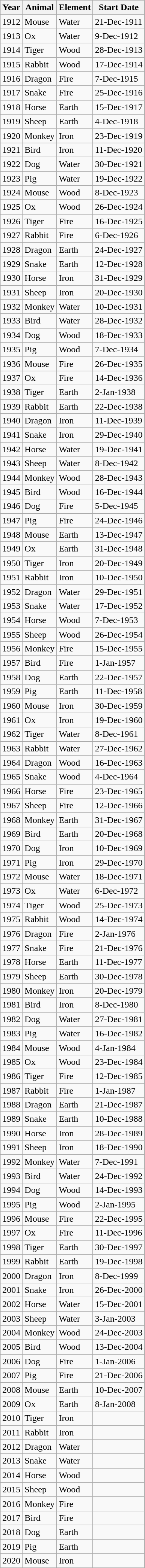<table class="wikitable">
<tr>
<th>Year</th>
<th>Animal</th>
<th>Element</th>
<th>Start Date</th>
</tr>
<tr>
<td>1912</td>
<td>Mouse</td>
<td>Water</td>
<td>21-Dec-1911</td>
</tr>
<tr>
<td>1913</td>
<td>Ox</td>
<td>Water</td>
<td>9-Dec-1912</td>
</tr>
<tr>
<td>1914</td>
<td>Tiger</td>
<td>Wood</td>
<td>28-Dec-1913</td>
</tr>
<tr>
<td>1915</td>
<td>Rabbit</td>
<td>Wood</td>
<td>17-Dec-1914</td>
</tr>
<tr>
<td>1916</td>
<td>Dragon</td>
<td>Fire</td>
<td>7-Dec-1915</td>
</tr>
<tr>
<td>1917</td>
<td>Snake</td>
<td>Fire</td>
<td>25-Dec-1916</td>
</tr>
<tr>
<td>1918</td>
<td>Horse</td>
<td>Earth</td>
<td>15-Dec-1917</td>
</tr>
<tr>
<td>1919</td>
<td>Sheep</td>
<td>Earth</td>
<td>4-Dec-1918</td>
</tr>
<tr>
<td>1920</td>
<td>Monkey</td>
<td>Iron</td>
<td>23-Dec-1919</td>
</tr>
<tr>
<td>1921</td>
<td>Bird</td>
<td>Iron</td>
<td>11-Dec-1920</td>
</tr>
<tr>
<td>1922</td>
<td>Dog</td>
<td>Water</td>
<td>30-Dec-1921</td>
</tr>
<tr>
<td>1923</td>
<td>Pig</td>
<td>Water</td>
<td>19-Dec-1922</td>
</tr>
<tr>
<td>1924</td>
<td>Mouse</td>
<td>Wood</td>
<td>8-Dec-1923</td>
</tr>
<tr>
<td>1925</td>
<td>Ox</td>
<td>Wood</td>
<td>26-Dec-1924</td>
</tr>
<tr>
<td>1926</td>
<td>Tiger</td>
<td>Fire</td>
<td>16-Dec-1925</td>
</tr>
<tr>
<td>1927</td>
<td>Rabbit</td>
<td>Fire</td>
<td>6-Dec-1926</td>
</tr>
<tr>
<td>1928</td>
<td>Dragon</td>
<td>Earth</td>
<td>24-Dec-1927</td>
</tr>
<tr>
<td>1929</td>
<td>Snake</td>
<td>Earth</td>
<td>12-Dec-1928</td>
</tr>
<tr>
<td>1930</td>
<td>Horse</td>
<td>Iron</td>
<td>31-Dec-1929</td>
</tr>
<tr>
<td>1931</td>
<td>Sheep</td>
<td>Iron</td>
<td>20-Dec-1930</td>
</tr>
<tr>
<td>1932</td>
<td>Monkey</td>
<td>Water</td>
<td>10-Dec-1931</td>
</tr>
<tr>
<td>1933</td>
<td>Bird</td>
<td>Water</td>
<td>28-Dec-1932</td>
</tr>
<tr>
<td>1934</td>
<td>Dog</td>
<td>Wood</td>
<td>18-Dec-1933</td>
</tr>
<tr>
<td>1935</td>
<td>Pig</td>
<td>Wood</td>
<td>7-Dec-1934</td>
</tr>
<tr>
<td>1936</td>
<td>Mouse</td>
<td>Fire</td>
<td>26-Dec-1935</td>
</tr>
<tr>
<td>1937</td>
<td>Ox</td>
<td>Fire</td>
<td>14-Dec-1936</td>
</tr>
<tr>
<td>1938</td>
<td>Tiger</td>
<td>Earth</td>
<td>2-Jan-1938</td>
</tr>
<tr>
<td>1939</td>
<td>Rabbit</td>
<td>Earth</td>
<td>22-Dec-1938</td>
</tr>
<tr>
<td>1940</td>
<td>Dragon</td>
<td>Iron</td>
<td>11-Dec-1939</td>
</tr>
<tr>
<td>1941</td>
<td>Snake</td>
<td>Iron</td>
<td>29-Dec-1940</td>
</tr>
<tr>
<td>1942</td>
<td>Horse</td>
<td>Water</td>
<td>19-Dec-1941</td>
</tr>
<tr>
<td>1943</td>
<td>Sheep</td>
<td>Water</td>
<td>8-Dec-1942</td>
</tr>
<tr>
<td>1944</td>
<td>Monkey</td>
<td>Wood</td>
<td>28-Dec-1943</td>
</tr>
<tr>
<td>1945</td>
<td>Bird</td>
<td>Wood</td>
<td>16-Dec-1944</td>
</tr>
<tr>
<td>1946</td>
<td>Dog</td>
<td>Fire</td>
<td>5-Dec-1945</td>
</tr>
<tr>
<td>1947</td>
<td>Pig</td>
<td>Fire</td>
<td>24-Dec-1946</td>
</tr>
<tr>
<td>1948</td>
<td>Mouse</td>
<td>Earth</td>
<td>13-Dec-1947</td>
</tr>
<tr>
<td>1949</td>
<td>Ox</td>
<td>Earth</td>
<td>31-Dec-1948</td>
</tr>
<tr>
<td>1950</td>
<td>Tiger</td>
<td>Iron</td>
<td>20-Dec-1949</td>
</tr>
<tr>
<td>1951</td>
<td>Rabbit</td>
<td>Iron</td>
<td>10-Dec-1950</td>
</tr>
<tr>
<td>1952</td>
<td>Dragon</td>
<td>Water</td>
<td>29-Dec-1951</td>
</tr>
<tr>
<td>1953</td>
<td>Snake</td>
<td>Water</td>
<td>17-Dec-1952</td>
</tr>
<tr>
<td>1954</td>
<td>Horse</td>
<td>Wood</td>
<td>7-Dec-1953</td>
</tr>
<tr>
<td>1955</td>
<td>Sheep</td>
<td>Wood</td>
<td>26-Dec-1954</td>
</tr>
<tr>
<td>1956</td>
<td>Monkey</td>
<td>Fire</td>
<td>15-Dec-1955</td>
</tr>
<tr>
<td>1957</td>
<td>Bird</td>
<td>Fire</td>
<td>1-Jan-1957</td>
</tr>
<tr>
<td>1958</td>
<td>Dog</td>
<td>Earth</td>
<td>22-Dec-1957</td>
</tr>
<tr>
<td>1959</td>
<td>Pig</td>
<td>Earth</td>
<td>11-Dec-1958</td>
</tr>
<tr>
<td>1960</td>
<td>Mouse</td>
<td>Iron</td>
<td>30-Dec-1959</td>
</tr>
<tr>
<td>1961</td>
<td>Ox</td>
<td>Iron</td>
<td>19-Dec-1960</td>
</tr>
<tr>
<td>1962</td>
<td>Tiger</td>
<td>Water</td>
<td>8-Dec-1961</td>
</tr>
<tr>
<td>1963</td>
<td>Rabbit</td>
<td>Water</td>
<td>27-Dec-1962</td>
</tr>
<tr>
<td>1964</td>
<td>Dragon</td>
<td>Wood</td>
<td>16-Dec-1963</td>
</tr>
<tr>
<td>1965</td>
<td>Snake</td>
<td>Wood</td>
<td>4-Dec-1964</td>
</tr>
<tr>
<td>1966</td>
<td>Horse</td>
<td>Fire</td>
<td>23-Dec-1965</td>
</tr>
<tr>
<td>1967</td>
<td>Sheep</td>
<td>Fire</td>
<td>12-Dec-1966</td>
</tr>
<tr>
<td>1968</td>
<td>Monkey</td>
<td>Earth</td>
<td>31-Dec-1967</td>
</tr>
<tr>
<td>1969</td>
<td>Bird</td>
<td>Earth</td>
<td>20-Dec-1968</td>
</tr>
<tr>
<td>1970</td>
<td>Dog</td>
<td>Iron</td>
<td>10-Dec-1969</td>
</tr>
<tr>
<td>1971</td>
<td>Pig</td>
<td>Iron</td>
<td>29-Dec-1970</td>
</tr>
<tr>
<td>1972</td>
<td>Mouse</td>
<td>Water</td>
<td>18-Dec-1971</td>
</tr>
<tr>
<td>1973</td>
<td>Ox</td>
<td>Water</td>
<td>6-Dec-1972</td>
</tr>
<tr>
<td>1974</td>
<td>Tiger</td>
<td>Wood</td>
<td>25-Dec-1973</td>
</tr>
<tr>
<td>1975</td>
<td>Rabbit</td>
<td>Wood</td>
<td>14-Dec-1974</td>
</tr>
<tr>
<td>1976</td>
<td>Dragon</td>
<td>Fire</td>
<td>2-Jan-1976</td>
</tr>
<tr>
<td>1977</td>
<td>Snake</td>
<td>Fire</td>
<td>21-Dec-1976</td>
</tr>
<tr>
<td>1978</td>
<td>Horse</td>
<td>Earth</td>
<td>11-Dec-1977</td>
</tr>
<tr>
<td>1979</td>
<td>Sheep</td>
<td>Earth</td>
<td>30-Dec-1978</td>
</tr>
<tr>
<td>1980</td>
<td>Monkey</td>
<td>Iron</td>
<td>20-Dec-1979</td>
</tr>
<tr>
<td>1981</td>
<td>Bird</td>
<td>Iron</td>
<td>8-Dec-1980</td>
</tr>
<tr>
<td>1982</td>
<td>Dog</td>
<td>Water</td>
<td>27-Dec-1981</td>
</tr>
<tr>
<td>1983</td>
<td>Pig</td>
<td>Water</td>
<td>16-Dec-1982</td>
</tr>
<tr>
<td>1984</td>
<td>Mouse</td>
<td>Wood</td>
<td>4-Jan-1984</td>
</tr>
<tr>
<td>1985</td>
<td>Ox</td>
<td>Wood</td>
<td>23-Dec-1984</td>
</tr>
<tr>
<td>1986</td>
<td>Tiger</td>
<td>Fire</td>
<td>12-Dec-1985</td>
</tr>
<tr>
<td>1987</td>
<td>Rabbit</td>
<td>Fire</td>
<td>1-Jan-1987</td>
</tr>
<tr>
<td>1988</td>
<td>Dragon</td>
<td>Earth</td>
<td>21-Dec-1987</td>
</tr>
<tr>
<td>1989</td>
<td>Snake</td>
<td>Earth</td>
<td>10-Dec-1988</td>
</tr>
<tr>
<td>1990</td>
<td>Horse</td>
<td>Iron</td>
<td>28-Dec-1989</td>
</tr>
<tr>
<td>1991</td>
<td>Sheep</td>
<td>Iron</td>
<td>18-Dec-1990</td>
</tr>
<tr>
<td>1992</td>
<td>Monkey</td>
<td>Water</td>
<td>7-Dec-1991</td>
</tr>
<tr>
<td>1993</td>
<td>Bird</td>
<td>Water</td>
<td>24-Dec-1992</td>
</tr>
<tr>
<td>1994</td>
<td>Dog</td>
<td>Wood</td>
<td>14-Dec-1993</td>
</tr>
<tr>
<td>1995</td>
<td>Pig</td>
<td>Wood</td>
<td>2-Jan-1995</td>
</tr>
<tr>
<td>1996</td>
<td>Mouse</td>
<td>Fire</td>
<td>22-Dec-1995</td>
</tr>
<tr>
<td>1997</td>
<td>Ox</td>
<td>Fire</td>
<td>11-Dec-1996</td>
</tr>
<tr>
<td>1998</td>
<td>Tiger</td>
<td>Earth</td>
<td>30-Dec-1997</td>
</tr>
<tr>
<td>1999</td>
<td>Rabbit</td>
<td>Earth</td>
<td>19-Dec-1998</td>
</tr>
<tr>
<td>2000</td>
<td>Dragon</td>
<td>Iron</td>
<td>8-Dec-1999</td>
</tr>
<tr>
<td>2001</td>
<td>Snake</td>
<td>Iron</td>
<td>26-Dec-2000</td>
</tr>
<tr>
<td>2002</td>
<td>Horse</td>
<td>Water</td>
<td>15-Dec-2001</td>
</tr>
<tr>
<td>2003</td>
<td>Sheep</td>
<td>Water</td>
<td>3-Jan-2003</td>
</tr>
<tr>
<td>2004</td>
<td>Monkey</td>
<td>Wood</td>
<td>24-Dec-2003</td>
</tr>
<tr>
<td>2005</td>
<td>Bird</td>
<td>Wood</td>
<td>13-Dec-2004</td>
</tr>
<tr>
<td>2006</td>
<td>Dog</td>
<td>Fire</td>
<td>1-Jan-2006</td>
</tr>
<tr>
<td>2007</td>
<td>Pig</td>
<td>Fire</td>
<td>21-Dec-2006</td>
</tr>
<tr>
<td>2008</td>
<td>Mouse</td>
<td>Earth</td>
<td>10-Dec-2007</td>
</tr>
<tr>
<td>2009</td>
<td>Ox</td>
<td>Earth</td>
<td>8-Jan-2008</td>
</tr>
<tr>
<td>2010</td>
<td>Tiger</td>
<td>Iron</td>
<td></td>
</tr>
<tr>
<td>2011</td>
<td>Rabbit</td>
<td>Iron</td>
<td></td>
</tr>
<tr>
<td>2012</td>
<td>Dragon</td>
<td>Water</td>
<td></td>
</tr>
<tr>
<td>2013</td>
<td>Snake</td>
<td>Water</td>
<td></td>
</tr>
<tr>
<td>2014</td>
<td>Horse</td>
<td>Wood</td>
<td></td>
</tr>
<tr>
<td>2015</td>
<td>Sheep</td>
<td>Wood</td>
<td></td>
</tr>
<tr>
<td>2016</td>
<td>Monkey</td>
<td>Fire</td>
<td></td>
</tr>
<tr>
<td>2017</td>
<td>Bird</td>
<td>Fire</td>
<td></td>
</tr>
<tr>
<td>2018</td>
<td>Dog</td>
<td>Earth</td>
<td></td>
</tr>
<tr>
<td>2019</td>
<td>Pig</td>
<td>Earth</td>
<td></td>
</tr>
<tr>
<td>2020</td>
<td>Mouse</td>
<td>Iron</td>
<td></td>
</tr>
</table>
